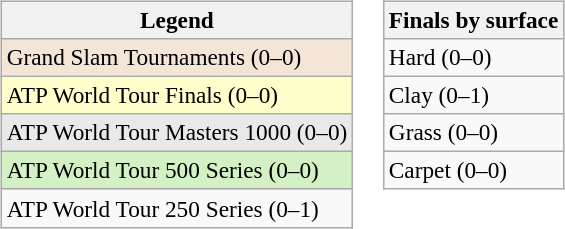<table>
<tr valign=top>
<td><br><table class=wikitable style=font-size:97%>
<tr>
<th>Legend</th>
</tr>
<tr bgcolor=f3e6d7>
<td>Grand Slam Tournaments (0–0)</td>
</tr>
<tr bgcolor=ffffcc>
<td>ATP World Tour Finals (0–0)</td>
</tr>
<tr bgcolor=e9e9e9>
<td>ATP World Tour Masters 1000 (0–0)</td>
</tr>
<tr bgcolor=d4f1c5>
<td>ATP World Tour 500 Series (0–0)</td>
</tr>
<tr>
<td>ATP World Tour 250 Series (0–1)</td>
</tr>
</table>
</td>
<td><br><table class=wikitable style=font-size:97%>
<tr>
<th>Finals by surface</th>
</tr>
<tr>
<td>Hard (0–0)</td>
</tr>
<tr>
<td>Clay (0–1)</td>
</tr>
<tr>
<td>Grass (0–0)</td>
</tr>
<tr>
<td>Carpet (0–0)</td>
</tr>
</table>
</td>
</tr>
</table>
